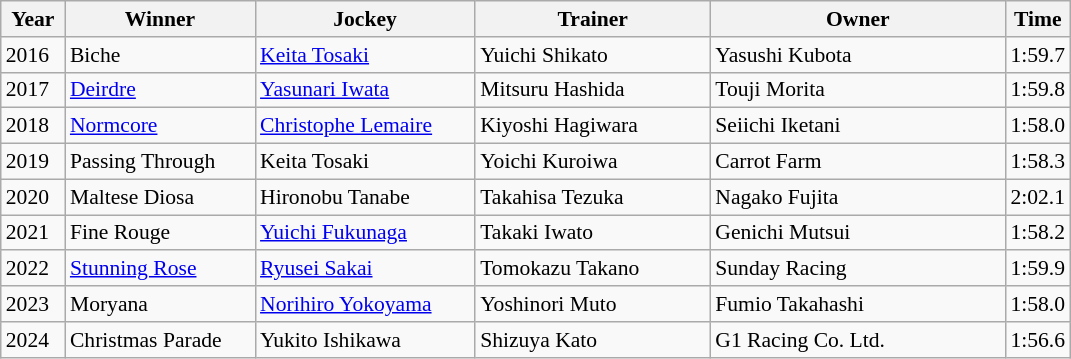<table class="wikitable sortable" style="font-size:90%">
<tr>
<th width="36px">Year<br></th>
<th width="120px">Winner<br></th>
<th width="140px">Jockey<br></th>
<th width="150px">Trainer<br></th>
<th width="190px">Owner<br></th>
<th>Time<br></th>
</tr>
<tr>
<td>2016</td>
<td>Biche</td>
<td><a href='#'>Keita Tosaki</a></td>
<td>Yuichi Shikato</td>
<td>Yasushi Kubota</td>
<td>1:59.7</td>
</tr>
<tr>
<td>2017</td>
<td><a href='#'>Deirdre</a></td>
<td><a href='#'>Yasunari Iwata</a></td>
<td>Mitsuru Hashida</td>
<td>Touji Morita</td>
<td>1:59.8</td>
</tr>
<tr>
<td>2018</td>
<td><a href='#'>Normcore</a></td>
<td><a href='#'>Christophe Lemaire</a></td>
<td>Kiyoshi Hagiwara</td>
<td>Seiichi Iketani</td>
<td>1:58.0 </td>
</tr>
<tr>
<td>2019</td>
<td>Passing Through</td>
<td>Keita Tosaki</td>
<td>Yoichi Kuroiwa</td>
<td>Carrot Farm</td>
<td>1:58.3</td>
</tr>
<tr>
<td>2020</td>
<td>Maltese Diosa</td>
<td>Hironobu Tanabe</td>
<td>Takahisa Tezuka</td>
<td>Nagako Fujita</td>
<td>2:02.1</td>
</tr>
<tr>
<td>2021</td>
<td>Fine Rouge</td>
<td><a href='#'>Yuichi Fukunaga</a></td>
<td>Takaki Iwato</td>
<td>Genichi Mutsui</td>
<td>1:58.2</td>
</tr>
<tr>
<td>2022</td>
<td><a href='#'>Stunning Rose</a></td>
<td><a href='#'>Ryusei Sakai</a></td>
<td>Tomokazu Takano</td>
<td>Sunday Racing</td>
<td>1:59.9</td>
</tr>
<tr>
<td>2023</td>
<td>Moryana</td>
<td><a href='#'>Norihiro Yokoyama</a></td>
<td>Yoshinori Muto</td>
<td>Fumio Takahashi</td>
<td>1:58.0</td>
</tr>
<tr>
<td>2024</td>
<td>Christmas Parade</td>
<td>Yukito Ishikawa</td>
<td>Shizuya Kato</td>
<td>G1 Racing Co. Ltd.</td>
<td>1:56.6</td>
</tr>
</table>
